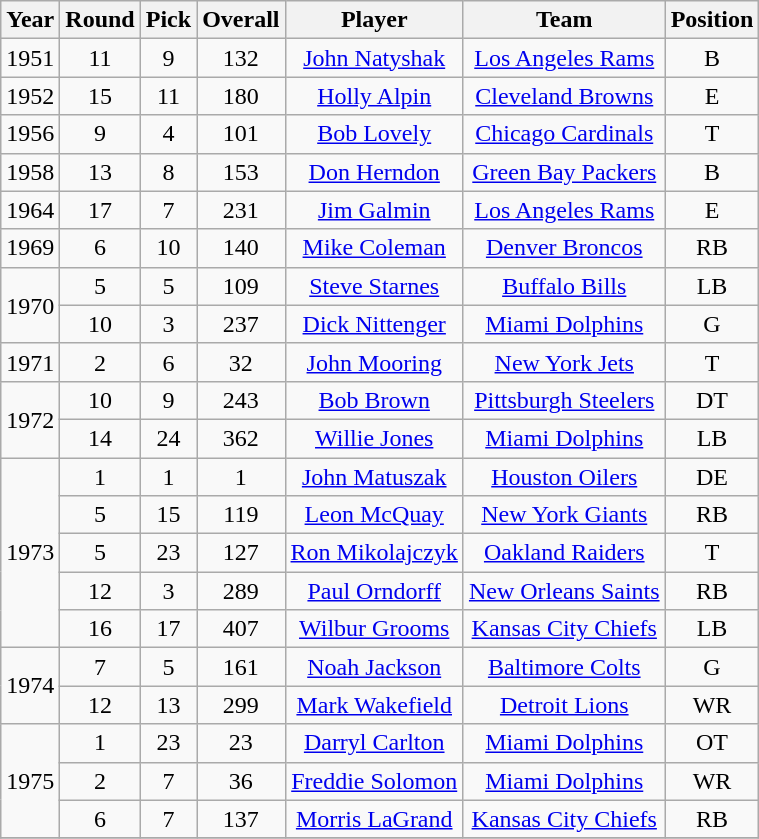<table class="wikitable sortable" style="text-align: center;">
<tr>
<th>Year</th>
<th>Round</th>
<th>Pick</th>
<th>Overall</th>
<th>Player</th>
<th>Team</th>
<th>Position</th>
</tr>
<tr>
<td>1951</td>
<td>11</td>
<td>9</td>
<td>132</td>
<td><a href='#'>John Natyshak</a></td>
<td><a href='#'>Los Angeles Rams</a></td>
<td>B</td>
</tr>
<tr>
<td>1952</td>
<td>15</td>
<td>11</td>
<td>180</td>
<td><a href='#'>Holly Alpin</a></td>
<td><a href='#'>Cleveland Browns</a></td>
<td>E</td>
</tr>
<tr>
<td>1956</td>
<td>9</td>
<td>4</td>
<td>101</td>
<td><a href='#'>Bob Lovely</a></td>
<td><a href='#'>Chicago Cardinals</a></td>
<td>T</td>
</tr>
<tr>
<td>1958</td>
<td>13</td>
<td>8</td>
<td>153</td>
<td><a href='#'>Don Herndon</a></td>
<td><a href='#'>Green Bay Packers</a></td>
<td>B</td>
</tr>
<tr>
<td>1964</td>
<td>17</td>
<td>7</td>
<td>231</td>
<td><a href='#'>Jim Galmin</a></td>
<td><a href='#'>Los Angeles Rams</a></td>
<td>E</td>
</tr>
<tr>
<td>1969</td>
<td>6</td>
<td>10</td>
<td>140</td>
<td><a href='#'>Mike Coleman</a></td>
<td><a href='#'>Denver Broncos</a></td>
<td>RB</td>
</tr>
<tr>
<td rowspan="2">1970</td>
<td>5</td>
<td>5</td>
<td>109</td>
<td><a href='#'>Steve Starnes</a></td>
<td><a href='#'>Buffalo Bills</a></td>
<td>LB</td>
</tr>
<tr>
<td>10</td>
<td>3</td>
<td>237</td>
<td><a href='#'>Dick Nittenger</a></td>
<td><a href='#'>Miami Dolphins</a></td>
<td>G</td>
</tr>
<tr>
<td>1971</td>
<td>2</td>
<td>6</td>
<td>32</td>
<td><a href='#'>John Mooring</a></td>
<td><a href='#'>New York Jets</a></td>
<td>T</td>
</tr>
<tr>
<td rowspan="2">1972</td>
<td>10</td>
<td>9</td>
<td>243</td>
<td><a href='#'>Bob Brown</a></td>
<td><a href='#'>Pittsburgh Steelers</a></td>
<td>DT</td>
</tr>
<tr>
<td>14</td>
<td>24</td>
<td>362</td>
<td><a href='#'>Willie Jones</a></td>
<td><a href='#'>Miami Dolphins</a></td>
<td>LB</td>
</tr>
<tr>
<td rowspan="5">1973</td>
<td>1</td>
<td>1</td>
<td>1</td>
<td><a href='#'>John Matuszak</a></td>
<td><a href='#'>Houston Oilers</a></td>
<td>DE</td>
</tr>
<tr>
<td>5</td>
<td>15</td>
<td>119</td>
<td><a href='#'>Leon McQuay</a></td>
<td><a href='#'>New York Giants</a></td>
<td>RB</td>
</tr>
<tr>
<td>5</td>
<td>23</td>
<td>127</td>
<td><a href='#'>Ron Mikolajczyk</a></td>
<td><a href='#'>Oakland Raiders</a></td>
<td>T</td>
</tr>
<tr>
<td>12</td>
<td>3</td>
<td>289</td>
<td><a href='#'>Paul Orndorff</a></td>
<td><a href='#'>New Orleans Saints</a></td>
<td>RB</td>
</tr>
<tr>
<td>16</td>
<td>17</td>
<td>407</td>
<td><a href='#'>Wilbur Grooms</a></td>
<td><a href='#'>Kansas City Chiefs</a></td>
<td>LB</td>
</tr>
<tr>
<td rowspan="2">1974</td>
<td>7</td>
<td>5</td>
<td>161</td>
<td><a href='#'>Noah Jackson</a></td>
<td><a href='#'>Baltimore Colts</a></td>
<td>G</td>
</tr>
<tr>
<td>12</td>
<td>13</td>
<td>299</td>
<td><a href='#'>Mark Wakefield</a></td>
<td><a href='#'>Detroit Lions</a></td>
<td>WR</td>
</tr>
<tr>
<td rowspan="3">1975</td>
<td>1</td>
<td>23</td>
<td>23</td>
<td><a href='#'>Darryl Carlton</a></td>
<td><a href='#'>Miami Dolphins</a></td>
<td>OT</td>
</tr>
<tr>
<td>2</td>
<td>7</td>
<td>36</td>
<td><a href='#'>Freddie Solomon</a></td>
<td><a href='#'>Miami Dolphins</a></td>
<td>WR</td>
</tr>
<tr>
<td>6</td>
<td>7</td>
<td>137</td>
<td><a href='#'>Morris LaGrand</a></td>
<td><a href='#'>Kansas City Chiefs</a></td>
<td>RB</td>
</tr>
<tr>
</tr>
</table>
